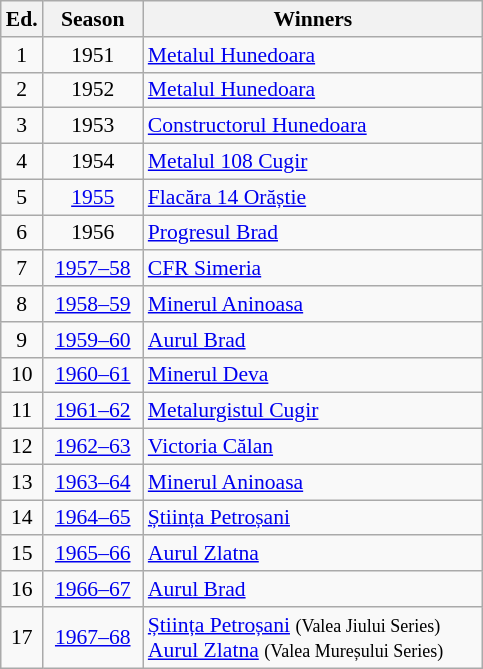<table class="wikitable" style="font-size:90%">
<tr>
<th><abbr>Ed.</abbr></th>
<th width="60">Season</th>
<th width="220">Winners</th>
</tr>
<tr>
<td align=center>1</td>
<td align=center>1951</td>
<td><a href='#'>Metalul Hunedoara</a></td>
</tr>
<tr>
<td align=center>2</td>
<td align=center>1952</td>
<td><a href='#'>Metalul Hunedoara</a></td>
</tr>
<tr>
<td align=center>3</td>
<td align=center>1953</td>
<td><a href='#'>Constructorul Hunedoara</a></td>
</tr>
<tr>
<td align=center>4</td>
<td align=center>1954</td>
<td><a href='#'>Metalul 108 Cugir</a></td>
</tr>
<tr>
<td align=center>5</td>
<td align=center><a href='#'>1955</a></td>
<td><a href='#'>Flacăra 14 Orăștie</a></td>
</tr>
<tr>
<td align=center>6</td>
<td align=center>1956</td>
<td><a href='#'>Progresul Brad</a></td>
</tr>
<tr>
<td align=center>7</td>
<td align=center><a href='#'>1957–58</a></td>
<td><a href='#'>CFR Simeria</a></td>
</tr>
<tr>
<td align=center>8</td>
<td align=center><a href='#'>1958–59</a></td>
<td><a href='#'>Minerul Aninoasa</a></td>
</tr>
<tr>
<td align=center>9</td>
<td align=center><a href='#'>1959–60</a></td>
<td><a href='#'>Aurul Brad</a></td>
</tr>
<tr>
<td align=center>10</td>
<td align=center><a href='#'>1960–61</a></td>
<td><a href='#'>Minerul Deva</a></td>
</tr>
<tr>
<td align=center>11</td>
<td align=center><a href='#'>1961–62</a></td>
<td><a href='#'>Metalurgistul Cugir</a></td>
</tr>
<tr>
<td align=center>12</td>
<td align=center><a href='#'>1962–63</a></td>
<td><a href='#'>Victoria Călan</a></td>
</tr>
<tr>
<td align=center>13</td>
<td align=center><a href='#'>1963–64</a></td>
<td><a href='#'>Minerul Aninoasa</a></td>
</tr>
<tr>
<td align=center>14</td>
<td align=center><a href='#'>1964–65</a></td>
<td><a href='#'>Știința Petroșani</a></td>
</tr>
<tr>
<td align=center>15</td>
<td align=center><a href='#'>1965–66</a></td>
<td><a href='#'>Aurul Zlatna</a></td>
</tr>
<tr>
<td align=center>16</td>
<td align=center><a href='#'>1966–67</a></td>
<td><a href='#'>Aurul Brad</a></td>
</tr>
<tr>
<td align=center>17</td>
<td align=center><a href='#'>1967–68</a></td>
<td><a href='#'>Știința Petroșani</a> <small>(Valea Jiului Series)</small><br> <a href='#'>Aurul Zlatna</a> <small>(Valea Mureșului Series)</small></td>
</tr>
</table>
